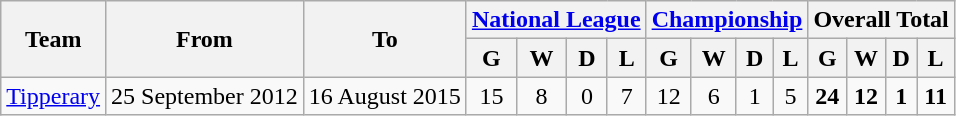<table class="wikitable" style="text-align:center">
<tr>
<th rowspan="2">Team</th>
<th rowspan="2">From</th>
<th rowspan="2">To</th>
<th colspan="4"><a href='#'>National League</a></th>
<th colspan="4"><a href='#'>Championship</a></th>
<th colspan="4">Overall Total</th>
</tr>
<tr>
<th>G</th>
<th>W</th>
<th>D</th>
<th>L</th>
<th>G</th>
<th>W</th>
<th>D</th>
<th>L</th>
<th>G</th>
<th>W</th>
<th>D</th>
<th>L</th>
</tr>
<tr>
<td rowspan="1"><a href='#'>Tipperary</a></td>
<td>25 September 2012</td>
<td>16 August 2015</td>
<td>15</td>
<td>8</td>
<td>0</td>
<td>7</td>
<td>12</td>
<td>6</td>
<td>1</td>
<td>5</td>
<td><strong>24</strong></td>
<td><strong>12</strong></td>
<td><strong>1</strong></td>
<td><strong>11</strong></td>
</tr>
</table>
